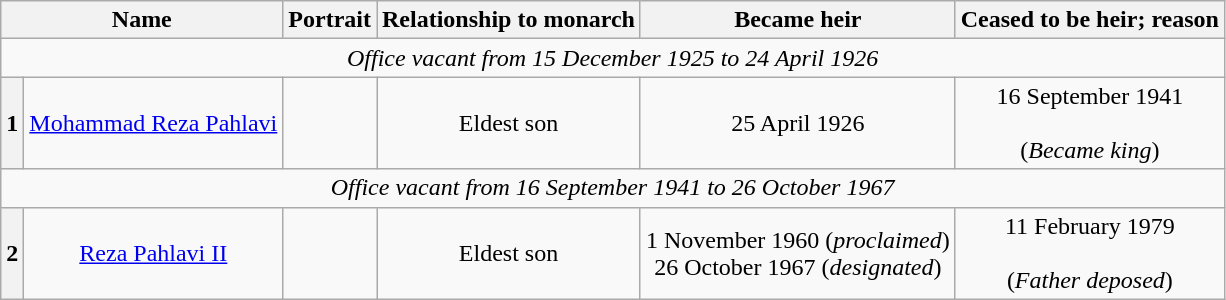<table class="wikitable" style="text-align:center;">
<tr>
<th colspan=2>Name</th>
<th>Portrait</th>
<th>Relationship to monarch</th>
<th>Became heir</th>
<th>Ceased to be heir; reason</th>
</tr>
<tr>
<td colspan="6"><em>Office vacant from 15 December 1925 to 24 April 1926</em></td>
</tr>
<tr>
<th>1</th>
<td><a href='#'>Mohammad Reza Pahlavi</a></td>
<td></td>
<td>Eldest son</td>
<td>25 April 1926</td>
<td>16 September 1941<br><br>(<em>Became king</em>)</td>
</tr>
<tr>
<td colspan="6"><em>Office vacant from 16 September 1941 to 26 October 1967</em></td>
</tr>
<tr>
<th>2</th>
<td><a href='#'>Reza Pahlavi II</a></td>
<td></td>
<td>Eldest son</td>
<td>1 November 1960 (<em>proclaimed</em>)<br>26 October 1967 (<em>designated</em>)</td>
<td>11 February 1979<br><br>(<em>Father deposed</em>)</td>
</tr>
</table>
